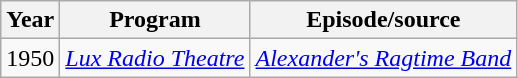<table class="wikitable">
<tr>
<th>Year</th>
<th>Program</th>
<th>Episode/source</th>
</tr>
<tr>
<td>1950</td>
<td><em><a href='#'>Lux Radio Theatre</a></em></td>
<td><em><a href='#'>Alexander's Ragtime Band</a></em></td>
</tr>
</table>
